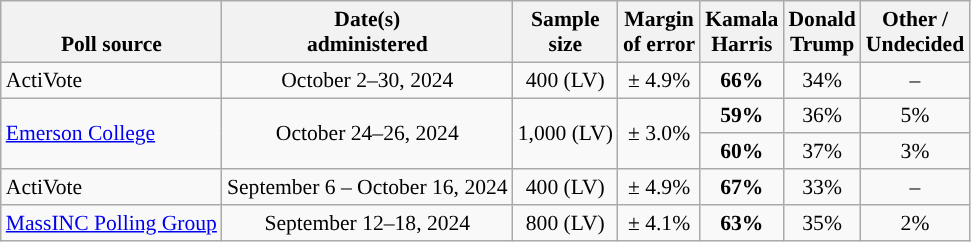<table class="wikitable sortable mw-datatable" style="font-size:90%;text-align:center;line-height:17px">
<tr valign=bottom>
<th>Poll source</th>
<th>Date(s)<br>administered</th>
<th>Sample<br>size</th>
<th>Margin<br>of error</th>
<th class="unsortable">Kamala<br>Harris<br></th>
<th class="unsortable">Donald<br>Trump<br></th>
<th class="unsortable">Other /<br>Undecided</th>
</tr>
<tr>
<td style="text-align:left;">ActiVote</td>
<td data-sort-value="2024-10-16">October 2–30, 2024</td>
<td>400 (LV)</td>
<td>± 4.9%</td>
<td style="color:black;background-color:"><strong>66%</strong></td>
<td>34%</td>
<td>–</td>
</tr>
<tr>
<td style="text-align:left;" rowspan="2"><a href='#'>Emerson College</a></td>
<td rowspan="2">October 24–26, 2024</td>
<td rowspan="2">1,000 (LV)</td>
<td rowspan="2">± 3.0%</td>
<td style="color:black;background-color:"><strong>59%</strong></td>
<td>36%</td>
<td>5%</td>
</tr>
<tr>
<td style="color:black;background-color:"><strong>60%</strong></td>
<td>37%</td>
<td>3%</td>
</tr>
<tr>
<td style="text-align:left;">ActiVote</td>
<td data-sort-value="2024-10-16">September 6 – October 16, 2024</td>
<td>400 (LV)</td>
<td>± 4.9%</td>
<td style="color:black;background-color:"><strong>67%</strong></td>
<td>33%</td>
<td>–</td>
</tr>
<tr>
<td style="text-align:left;"><a href='#'>MassINC Polling Group</a></td>
<td data-sort-value="2024-09-18">September 12–18, 2024</td>
<td>800 (LV)</td>
<td>± 4.1%</td>
<td style="color:black;background-color:"><strong>63%</strong></td>
<td>35%</td>
<td>2%</td>
</tr>
</table>
